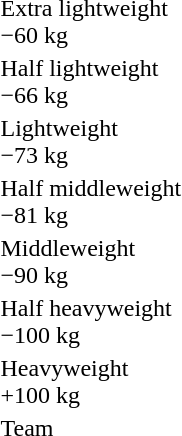<table>
<tr>
<td rowspan=2>Extra lightweight<br>−60 kg</td>
<td rowspan=2></td>
<td rowspan=2></td>
<td></td>
</tr>
<tr>
<td></td>
</tr>
<tr>
<td rowspan=2>Half lightweight<br>−66 kg</td>
<td rowspan=2></td>
<td rowspan=2></td>
<td></td>
</tr>
<tr>
<td></td>
</tr>
<tr>
<td rowspan=2>Lightweight<br>−73 kg</td>
<td rowspan=2></td>
<td rowspan=2></td>
<td></td>
</tr>
<tr>
<td></td>
</tr>
<tr>
<td rowspan=2>Half middleweight<br>−81 kg</td>
<td rowspan=2></td>
<td rowspan=2></td>
<td></td>
</tr>
<tr>
<td></td>
</tr>
<tr>
<td rowspan=2>Middleweight<br>−90 kg</td>
<td rowspan=2></td>
<td rowspan=2></td>
<td></td>
</tr>
<tr>
<td></td>
</tr>
<tr>
<td rowspan=2>Half heavyweight<br>−100 kg</td>
<td rowspan=2></td>
<td rowspan=2></td>
<td></td>
</tr>
<tr>
<td></td>
</tr>
<tr>
<td rowspan=2>Heavyweight<br>+100 kg</td>
<td rowspan=2></td>
<td rowspan=2></td>
<td></td>
</tr>
<tr>
<td></td>
</tr>
<tr>
<td rowspan=2>Team</td>
<td rowspan=2></td>
<td rowspan=2></td>
<td></td>
</tr>
<tr>
<td></td>
</tr>
</table>
